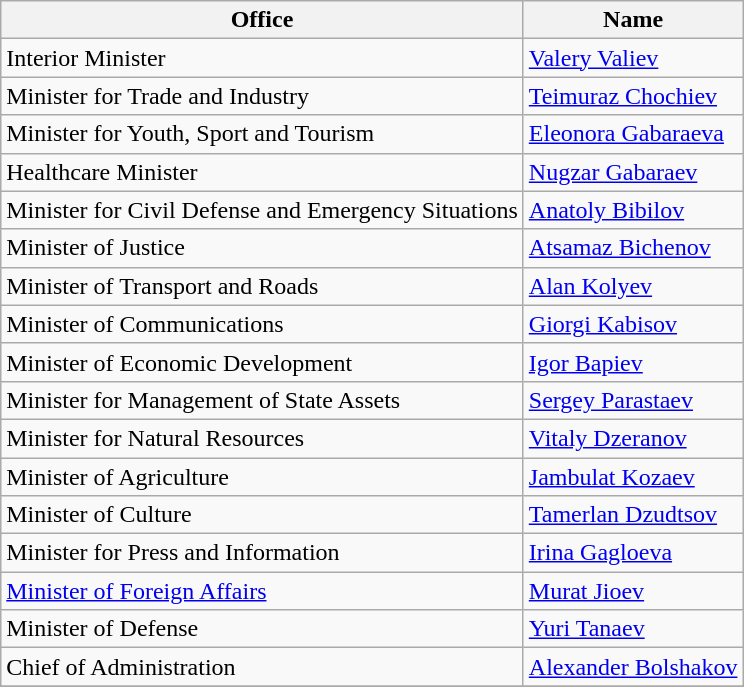<table class="wikitable" style="text-align:left">
<tr>
<th>Office</th>
<th>Name</th>
</tr>
<tr>
<td>Interior Minister</td>
<td><a href='#'>Valery Valiev</a></td>
</tr>
<tr>
<td>Minister for Trade and Industry</td>
<td><a href='#'>Teimuraz Chochiev</a></td>
</tr>
<tr>
<td>Minister for Youth, Sport and Tourism</td>
<td><a href='#'>Eleonora Gabaraeva</a></td>
</tr>
<tr>
<td>Healthcare Minister</td>
<td><a href='#'>Nugzar Gabaraev</a></td>
</tr>
<tr>
<td>Minister for Civil Defense and Emergency Situations</td>
<td><a href='#'>Anatoly Bibilov</a></td>
</tr>
<tr>
<td>Minister of Justice</td>
<td><a href='#'>Atsamaz Bichenov</a></td>
</tr>
<tr>
<td>Minister of Transport and Roads</td>
<td><a href='#'>Alan Kolyev</a></td>
</tr>
<tr>
<td>Minister of Communications</td>
<td><a href='#'>Giorgi Kabisov</a></td>
</tr>
<tr>
<td>Minister of Economic Development</td>
<td><a href='#'>Igor Bapiev</a></td>
</tr>
<tr>
<td>Minister for Management of State Assets</td>
<td><a href='#'>Sergey Parastaev</a></td>
</tr>
<tr>
<td>Minister for Natural Resources</td>
<td><a href='#'>Vitaly Dzeranov</a></td>
</tr>
<tr>
<td>Minister of Agriculture</td>
<td><a href='#'>Jambulat Kozaev</a></td>
</tr>
<tr>
<td>Minister of Culture</td>
<td><a href='#'>Tamerlan Dzudtsov</a></td>
</tr>
<tr>
<td>Minister for Press and Information</td>
<td><a href='#'>Irina Gagloeva</a></td>
</tr>
<tr>
<td><a href='#'>Minister of Foreign Affairs</a></td>
<td><a href='#'>Murat Jioev</a></td>
</tr>
<tr>
<td>Minister of Defense</td>
<td><a href='#'>Yuri Tanaev</a></td>
</tr>
<tr>
<td>Chief of Administration</td>
<td><a href='#'>Alexander Bolshakov</a></td>
</tr>
<tr>
</tr>
</table>
